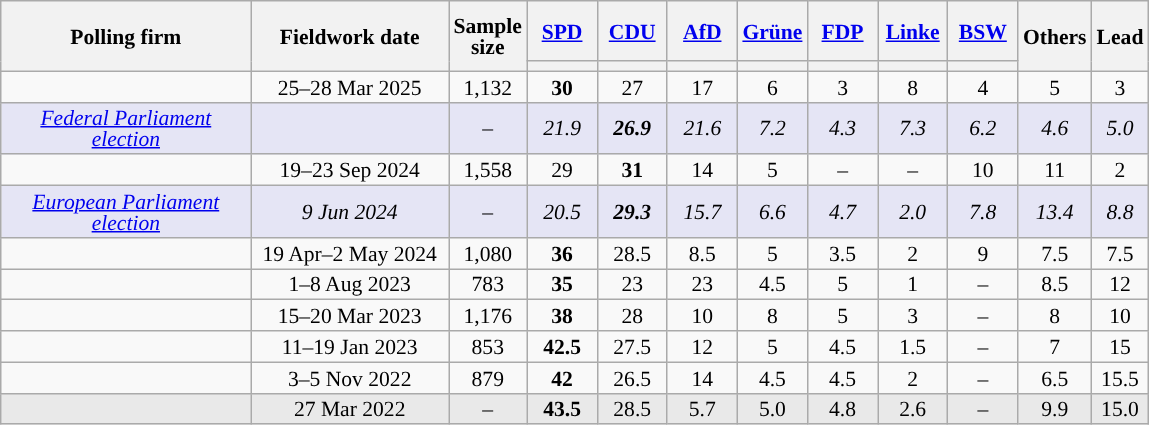<table class="wikitable sortable" style="text-align:center;font-size:90%;line-height:14px;">
<tr style="height:40px;">
<th style="width:160px;" rowspan="2">Polling firm</th>
<th style="width:125px;" rowspan="2">Fieldwork date</th>
<th style="width:35px;" rowspan="2">Sample<br>size</th>
<th class="unsortable" style="width:40px;"><a href='#'>SPD</a></th>
<th class="unsortable" style="width:40px;"><a href='#'>CDU</a></th>
<th class="unsortable" style="width:40px;"><a href='#'>AfD</a></th>
<th class="unsortable" style="width:40px;"><a href='#'>Grüne</a></th>
<th class="unsortable" style="width:40px;"><a href='#'>FDP</a></th>
<th class="unsortable" style="width:40px;"><a href='#'>Linke</a></th>
<th class="unsortable" style="width:40px;"><a href='#'>BSW</a></th>
<th class="unsortable" style="width:40px;" rowspan="2">Others</th>
<th style="width:30px;" rowspan="2">Lead</th>
</tr>
<tr>
<th style="background:"></th>
<th style="background:"></th>
<th style="background:"></th>
<th style="background:"></th>
<th style="background:"></th>
<th style="background:"></th>
<th style="background:"></th>
</tr>
<tr>
<td></td>
<td>25–28 Mar 2025</td>
<td>1,132</td>
<td><strong>30</strong></td>
<td>27</td>
<td>17</td>
<td>6</td>
<td>3</td>
<td>8</td>
<td>4</td>
<td>5</td>
<td style="background:">3</td>
</tr>
<tr style="background:#E5E5F5;font-style:italic;">
<td><a href='#'>Federal Parliament election</a></td>
<td></td>
<td>–</td>
<td>21.9</td>
<td><strong>26.9</strong></td>
<td>21.6</td>
<td>7.2</td>
<td>4.3</td>
<td>7.3</td>
<td>6.2</td>
<td>4.6</td>
<td style="background:">5.0</td>
</tr>
<tr>
<td></td>
<td>19–23 Sep 2024</td>
<td>1,558</td>
<td>29</td>
<td><strong>31</strong></td>
<td>14</td>
<td>5</td>
<td>–</td>
<td>–</td>
<td>10</td>
<td>11</td>
<td style="background:">2</td>
</tr>
<tr style="background:#E5E5F5;font-style:italic;">
<td><a href='#'>European Parliament election</a></td>
<td data-sort-value="2024-06-09">9 Jun 2024</td>
<td>–</td>
<td>20.5</td>
<td><strong>29.3</strong></td>
<td>15.7</td>
<td>6.6</td>
<td>4.7</td>
<td>2.0</td>
<td>7.8</td>
<td>13.4</td>
<td style="background:">8.8</td>
</tr>
<tr>
<td></td>
<td>19 Apr–2 May 2024</td>
<td>1,080</td>
<td><strong>36</strong></td>
<td>28.5</td>
<td>8.5</td>
<td>5</td>
<td>3.5</td>
<td>2</td>
<td>9</td>
<td>7.5</td>
<td style="background:">7.5</td>
</tr>
<tr>
<td></td>
<td>1–8 Aug 2023</td>
<td>783</td>
<td><strong>35</strong></td>
<td>23</td>
<td>23</td>
<td>4.5</td>
<td>5</td>
<td>1</td>
<td>–</td>
<td>8.5</td>
<td style="background:">12</td>
</tr>
<tr>
<td></td>
<td data-sort-value="2023-03-20">15–20 Mar 2023</td>
<td>1,176</td>
<td><strong>38</strong></td>
<td>28</td>
<td>10</td>
<td>8</td>
<td>5</td>
<td>3</td>
<td>–</td>
<td>8</td>
<td style="background:">10</td>
</tr>
<tr>
<td></td>
<td data-sort-value="2023-01-19">11–19 Jan 2023</td>
<td>853</td>
<td><strong>42.5</strong></td>
<td>27.5</td>
<td>12</td>
<td>5</td>
<td>4.5</td>
<td>1.5</td>
<td>–</td>
<td>7</td>
<td style="background:">15</td>
</tr>
<tr>
<td></td>
<td data-sort-value="2022-11-05">3–5 Nov 2022</td>
<td>879</td>
<td><strong>42</strong></td>
<td>26.5</td>
<td>14</td>
<td>4.5</td>
<td>4.5</td>
<td>2</td>
<td>–</td>
<td>6.5</td>
<td style="background:">15.5</td>
</tr>
<tr style="background:#E9E9E9;">
<td></td>
<td data-sort-value="2022-03-27">27 Mar 2022</td>
<td>–</td>
<td><strong>43.5</strong></td>
<td>28.5</td>
<td>5.7</td>
<td>5.0</td>
<td>4.8</td>
<td>2.6</td>
<td>–</td>
<td>9.9</td>
<td style="background:">15.0</td>
</tr>
</table>
